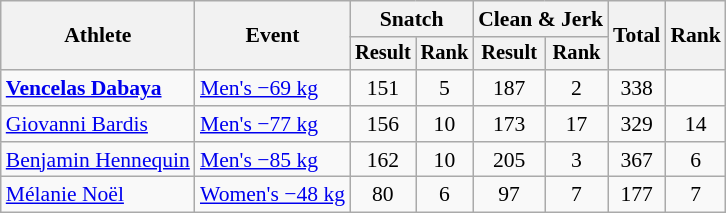<table class="wikitable" style="font-size:90%">
<tr>
<th rowspan="2">Athlete</th>
<th rowspan="2">Event</th>
<th colspan="2">Snatch</th>
<th colspan="2">Clean & Jerk</th>
<th rowspan="2">Total</th>
<th rowspan="2">Rank</th>
</tr>
<tr style="font-size:95%">
<th>Result</th>
<th>Rank</th>
<th>Result</th>
<th>Rank</th>
</tr>
<tr align=center>
<td align=left><strong><a href='#'>Vencelas Dabaya</a></strong></td>
<td align=left><a href='#'>Men's −69 kg</a></td>
<td>151</td>
<td>5</td>
<td>187</td>
<td>2</td>
<td>338</td>
<td></td>
</tr>
<tr align=center>
<td align=left><a href='#'>Giovanni Bardis</a></td>
<td align=left><a href='#'>Men's −77 kg</a></td>
<td>156</td>
<td>10</td>
<td>173</td>
<td>17</td>
<td>329</td>
<td>14</td>
</tr>
<tr align=center>
<td align=left><a href='#'>Benjamin Hennequin</a></td>
<td align=left><a href='#'>Men's −85 kg</a></td>
<td>162</td>
<td>10</td>
<td>205</td>
<td>3</td>
<td>367</td>
<td>6</td>
</tr>
<tr align=center>
<td align=left><a href='#'>Mélanie Noël</a></td>
<td align=left><a href='#'>Women's −48 kg</a></td>
<td>80</td>
<td>6</td>
<td>97</td>
<td>7</td>
<td>177</td>
<td>7</td>
</tr>
</table>
